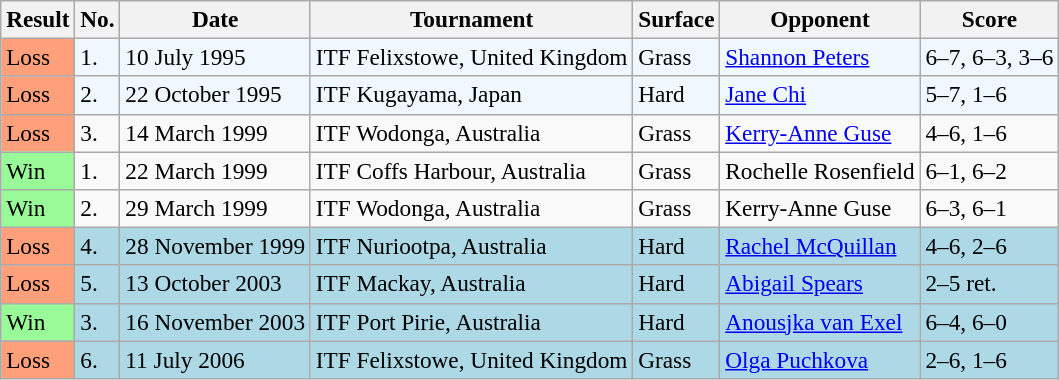<table class="sortable wikitable" style="font-size:97%;">
<tr>
<th>Result</th>
<th>No.</th>
<th>Date</th>
<th>Tournament</th>
<th>Surface</th>
<th>Opponent</th>
<th class="unsortable">Score</th>
</tr>
<tr style="background:#f0f8ff;">
<td style="background:#ffa07a;">Loss</td>
<td>1.</td>
<td>10 July 1995</td>
<td>ITF Felixstowe, United Kingdom</td>
<td>Grass</td>
<td> <a href='#'>Shannon Peters</a></td>
<td>6–7, 6–3, 3–6</td>
</tr>
<tr style="background:#f0f8ff;">
<td style="background:#ffa07a;">Loss</td>
<td>2.</td>
<td>22 October 1995</td>
<td>ITF Kugayama, Japan</td>
<td>Hard</td>
<td> <a href='#'>Jane Chi</a></td>
<td>5–7, 1–6</td>
</tr>
<tr>
<td style="background:#ffa07a;">Loss</td>
<td>3.</td>
<td>14 March 1999</td>
<td>ITF Wodonga, Australia</td>
<td>Grass</td>
<td> <a href='#'>Kerry-Anne Guse</a></td>
<td>4–6, 1–6</td>
</tr>
<tr>
<td style="background:#98fb98;">Win</td>
<td>1.</td>
<td>22 March 1999</td>
<td>ITF Coffs Harbour, Australia</td>
<td>Grass</td>
<td> Rochelle Rosenfield</td>
<td>6–1, 6–2</td>
</tr>
<tr>
<td style="background:#98fb98;">Win</td>
<td>2.</td>
<td>29 March 1999</td>
<td>ITF Wodonga, Australia</td>
<td>Grass</td>
<td> Kerry-Anne Guse</td>
<td>6–3, 6–1</td>
</tr>
<tr style="background:lightblue;">
<td style="background:#ffa07a;">Loss</td>
<td>4.</td>
<td>28 November 1999</td>
<td>ITF Nuriootpa, Australia</td>
<td>Hard</td>
<td> <a href='#'>Rachel McQuillan</a></td>
<td>4–6, 2–6</td>
</tr>
<tr style="background:lightblue;">
<td style="background:#ffa07a;">Loss</td>
<td>5.</td>
<td>13 October 2003</td>
<td>ITF Mackay, Australia</td>
<td>Hard</td>
<td> <a href='#'>Abigail Spears</a></td>
<td>2–5 ret.</td>
</tr>
<tr style="background:lightblue;">
<td style="background:#98fb98;">Win</td>
<td>3.</td>
<td>16 November 2003</td>
<td>ITF Port Pirie, Australia</td>
<td>Hard</td>
<td> <a href='#'>Anousjka van Exel</a></td>
<td>6–4, 6–0</td>
</tr>
<tr style="background:lightblue;">
<td style="background:#ffa07a;">Loss</td>
<td>6.</td>
<td>11 July 2006</td>
<td>ITF Felixstowe, United Kingdom</td>
<td>Grass</td>
<td> <a href='#'>Olga Puchkova</a></td>
<td>2–6, 1–6</td>
</tr>
</table>
